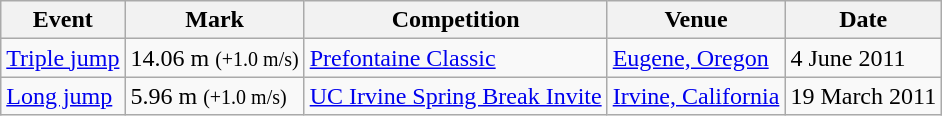<table class=wikitable>
<tr>
<th>Event</th>
<th>Mark</th>
<th>Competition</th>
<th>Venue</th>
<th>Date</th>
</tr>
<tr>
<td><a href='#'>Triple jump</a></td>
<td>14.06 m <small>(+1.0 m/s)</small></td>
<td><a href='#'>Prefontaine Classic</a></td>
<td><a href='#'>Eugene, Oregon</a></td>
<td>4 June 2011</td>
</tr>
<tr>
<td><a href='#'>Long jump</a></td>
<td>5.96 m <small>(+1.0 m/s)</small></td>
<td><a href='#'>UC Irvine Spring Break Invite</a></td>
<td><a href='#'>Irvine, California</a></td>
<td>19 March 2011</td>
</tr>
</table>
